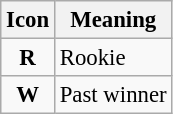<table class="wikitable" style="font-size: 95%;">
<tr>
<th>Icon</th>
<th>Meaning</th>
</tr>
<tr>
<td align="center"><strong><span>R</span></strong></td>
<td>Rookie</td>
</tr>
<tr>
<td align="center"><strong><span>W</span></strong></td>
<td>Past winner</td>
</tr>
</table>
